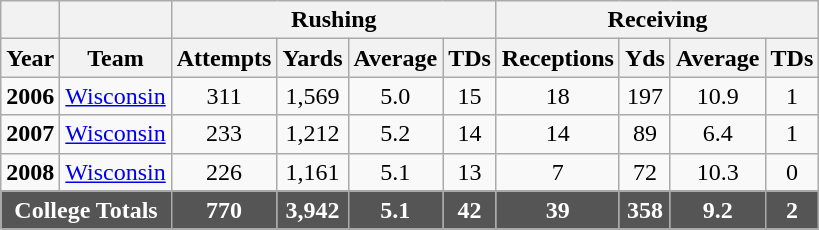<table class="wikitable" style="text-align:center;">
<tr>
<th></th>
<th></th>
<th colspan="4">Rushing</th>
<th colspan="4">Receiving</th>
</tr>
<tr>
<th>Year</th>
<th>Team</th>
<th>Attempts</th>
<th>Yards</th>
<th>Average</th>
<th>TDs</th>
<th>Receptions</th>
<th>Yds</th>
<th>Average</th>
<th>TDs</th>
</tr>
<tr>
<td><strong>2006</strong></td>
<td><a href='#'>Wisconsin</a></td>
<td>311</td>
<td>1,569</td>
<td>5.0</td>
<td>15</td>
<td>18</td>
<td>197</td>
<td>10.9</td>
<td>1</td>
</tr>
<tr>
<td><strong>2007</strong></td>
<td><a href='#'>Wisconsin</a></td>
<td>233</td>
<td>1,212</td>
<td>5.2</td>
<td>14</td>
<td>14</td>
<td>89</td>
<td>6.4</td>
<td>1</td>
</tr>
<tr>
<td><strong>2008</strong></td>
<td><a href='#'>Wisconsin</a></td>
<td>226</td>
<td>1,161</td>
<td>5.1</td>
<td>13</td>
<td>7</td>
<td>72</td>
<td>10.3</td>
<td>0</td>
</tr>
<tr style="background:#555555;font-weight:bold;color:white;">
<td colspan="2">College Totals</td>
<td>770</td>
<td>3,942</td>
<td>5.1</td>
<td>42</td>
<td>39</td>
<td>358</td>
<td>9.2</td>
<td>2</td>
</tr>
</table>
